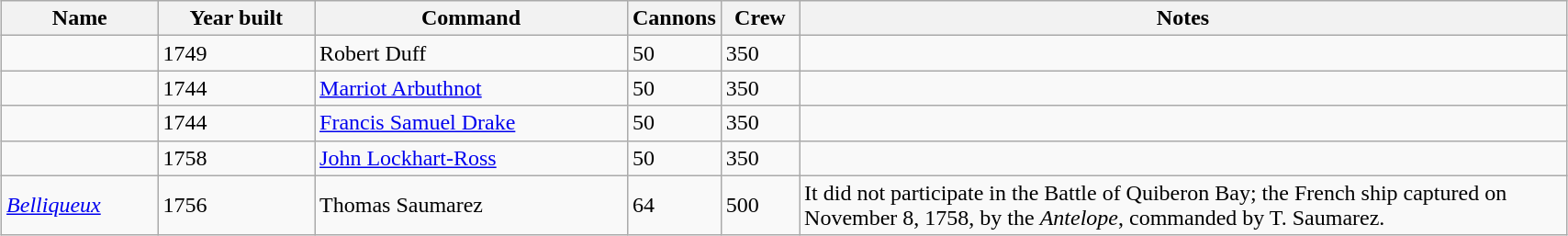<table style="margin: auto;" class="wikitable sortable" width="90%">
<tr>
<th scope="col" width="10%"><strong>Name</strong></th>
<th scope="col" width="10%"><strong>Year built</strong></th>
<th scope="col" width="20%"><strong>Command</strong></th>
<th scope="col" width="5%"><strong>Cannons</strong></th>
<th scope="col" width="5%"><strong>Crew</strong></th>
<th scope="col" class="unsortable">Notes</th>
</tr>
<tr>
<td></td>
<td>1749</td>
<td>Robert Duff</td>
<td>50</td>
<td>350</td>
<td></td>
</tr>
<tr>
<td></td>
<td>1744</td>
<td><a href='#'>Marriot Arbuthnot</a></td>
<td>50</td>
<td>350</td>
<td></td>
</tr>
<tr>
<td></td>
<td>1744</td>
<td><a href='#'>Francis Samuel Drake</a></td>
<td>50</td>
<td>350</td>
<td></td>
</tr>
<tr>
<td></td>
<td>1758</td>
<td><a href='#'>John Lockhart-Ross</a></td>
<td>50</td>
<td>350</td>
<td></td>
</tr>
<tr>
<td><a href='#'><em>Belliqueux</em></a></td>
<td>1756</td>
<td>Thomas Saumarez</td>
<td>64</td>
<td>500</td>
<td>It did not participate in the Battle of Quiberon Bay; the French ship captured on November 8, 1758, by the <em>Antelope</em>, commanded by T. Saumarez.</td>
</tr>
</table>
